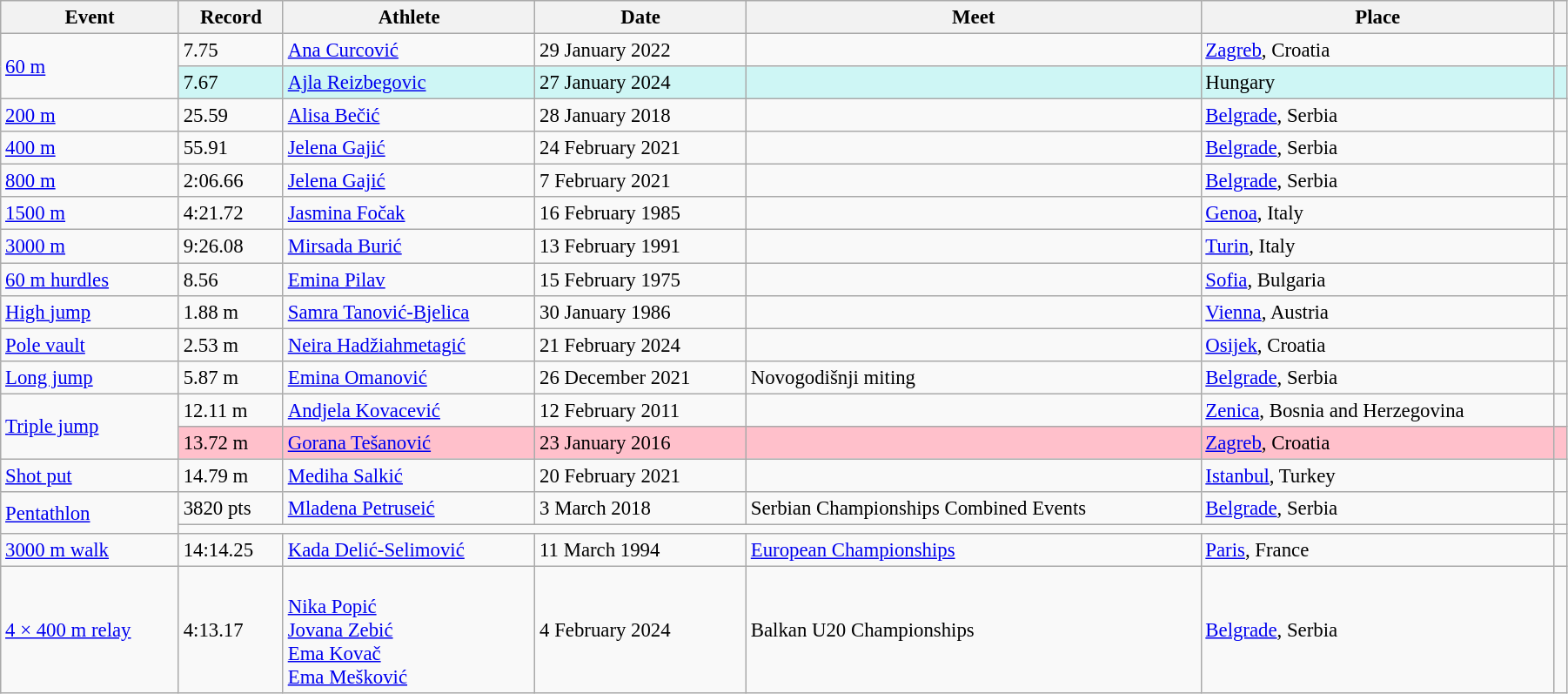<table class="wikitable" style="font-size:95%; width: 95%;">
<tr>
<th>Event</th>
<th>Record</th>
<th>Athlete</th>
<th>Date</th>
<th>Meet</th>
<th>Place</th>
<th></th>
</tr>
<tr>
<td rowspan=2><a href='#'>60 m</a></td>
<td>7.75</td>
<td><a href='#'>Ana Curcović</a></td>
<td>29 January 2022</td>
<td></td>
<td><a href='#'>Zagreb</a>, Croatia</td>
<td></td>
</tr>
<tr style="background:#cef6f5;">
<td>7.67</td>
<td><a href='#'>Ajla Reizbegovic</a></td>
<td>27 January 2024</td>
<td></td>
<td>Hungary</td>
<td></td>
</tr>
<tr>
<td><a href='#'>200 m</a></td>
<td>25.59</td>
<td><a href='#'>Alisa Bečić</a></td>
<td>28 January 2018</td>
<td></td>
<td><a href='#'>Belgrade</a>, Serbia</td>
<td></td>
</tr>
<tr>
<td><a href='#'>400 m</a></td>
<td>55.91</td>
<td><a href='#'>Jelena Gajić</a></td>
<td>24 February 2021</td>
<td></td>
<td><a href='#'>Belgrade</a>, Serbia</td>
<td></td>
</tr>
<tr>
<td><a href='#'>800 m</a></td>
<td>2:06.66</td>
<td><a href='#'>Jelena Gajić</a></td>
<td>7 February 2021</td>
<td></td>
<td><a href='#'>Belgrade</a>, Serbia</td>
<td></td>
</tr>
<tr>
<td><a href='#'>1500 m</a></td>
<td>4:21.72</td>
<td><a href='#'>Jasmina Fočak</a></td>
<td>16 February 1985</td>
<td></td>
<td><a href='#'>Genoa</a>, Italy</td>
<td></td>
</tr>
<tr>
<td><a href='#'>3000 m</a></td>
<td>9:26.08</td>
<td><a href='#'>Mirsada Burić</a></td>
<td>13 February 1991</td>
<td></td>
<td><a href='#'>Turin</a>, Italy</td>
<td></td>
</tr>
<tr>
<td><a href='#'>60 m hurdles</a></td>
<td>8.56</td>
<td><a href='#'>Emina Pilav</a></td>
<td>15 February 1975</td>
<td></td>
<td><a href='#'>Sofia</a>, Bulgaria</td>
<td></td>
</tr>
<tr>
<td><a href='#'>High jump</a></td>
<td>1.88 m</td>
<td><a href='#'>Samra Tanović-Bjelica</a></td>
<td>30 January 1986</td>
<td></td>
<td><a href='#'>Vienna</a>, Austria</td>
<td></td>
</tr>
<tr>
<td><a href='#'>Pole vault</a></td>
<td>2.53 m</td>
<td><a href='#'>Neira Hadžiahmetagić</a></td>
<td>21 February 2024</td>
<td></td>
<td><a href='#'>Osijek</a>, Croatia</td>
<td></td>
</tr>
<tr>
<td><a href='#'>Long jump</a></td>
<td>5.87 m</td>
<td><a href='#'>Emina Omanović</a></td>
<td>26 December 2021</td>
<td>Novogodišnji miting</td>
<td><a href='#'>Belgrade</a>, Serbia</td>
<td></td>
</tr>
<tr>
<td rowspan=2><a href='#'>Triple jump</a></td>
<td>12.11 m</td>
<td><a href='#'>Andjela Kovacević</a></td>
<td>12 February 2011</td>
<td></td>
<td><a href='#'>Zenica</a>, Bosnia and Herzegovina</td>
<td></td>
</tr>
<tr style="background:pink">
<td>13.72 m</td>
<td><a href='#'>Gorana Tešanović</a></td>
<td>23 January 2016</td>
<td></td>
<td><a href='#'>Zagreb</a>, Croatia</td>
<td></td>
</tr>
<tr>
<td><a href='#'>Shot put</a></td>
<td>14.79 m</td>
<td><a href='#'>Mediha Salkić</a></td>
<td>20 February 2021</td>
<td></td>
<td><a href='#'>Istanbul</a>, Turkey</td>
<td></td>
</tr>
<tr>
<td rowspan=2><a href='#'>Pentathlon</a></td>
<td>3820 pts</td>
<td><a href='#'>Mladena Petruseić</a></td>
<td>3 March 2018</td>
<td>Serbian Championships Combined Events</td>
<td><a href='#'>Belgrade</a>, Serbia</td>
<td></td>
</tr>
<tr>
<td colspan=5></td>
<td></td>
</tr>
<tr>
<td><a href='#'>3000 m walk</a></td>
<td>14:14.25</td>
<td><a href='#'>Kada Delić-Selimović</a></td>
<td>11 March 1994</td>
<td><a href='#'>European Championships</a></td>
<td><a href='#'>Paris</a>, France</td>
<td></td>
</tr>
<tr>
<td><a href='#'>4 × 400 m relay</a></td>
<td>4:13.17</td>
<td><br><a href='#'>Nika Popić</a><br><a href='#'>Jovana Zebić</a><br><a href='#'>Ema Kovač</a><br><a href='#'>Ema Mešković</a></td>
<td>4 February 2024</td>
<td>Balkan U20 Championships</td>
<td><a href='#'>Belgrade</a>, Serbia</td>
<td></td>
</tr>
</table>
